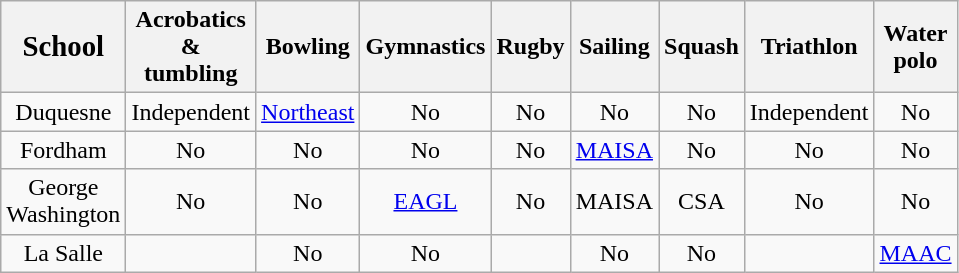<table class="wikitable" style="text-align:center; width:50%">
<tr>
<th><big>School</big></th>
<th>Acrobatics & tumbling</th>
<th>Bowling</th>
<th>Gymnastics</th>
<th>Rugby</th>
<th>Sailing</th>
<th>Squash</th>
<th>Triathlon</th>
<th>Water polo</th>
</tr>
<tr>
<td>Duquesne</td>
<td>Independent</td>
<td><a href='#'>Northeast</a></td>
<td>No</td>
<td>No</td>
<td>No</td>
<td>No</td>
<td>Independent</td>
<td>No</td>
</tr>
<tr>
<td>Fordham</td>
<td>No</td>
<td>No</td>
<td>No</td>
<td>No</td>
<td><a href='#'>MAISA</a></td>
<td>No</td>
<td>No</td>
<td>No</td>
</tr>
<tr>
<td>George Washington</td>
<td>No</td>
<td>No</td>
<td><a href='#'>EAGL</a></td>
<td>No</td>
<td>MAISA</td>
<td>CSA</td>
<td>No</td>
<td>No</td>
</tr>
<tr>
<td>La Salle</td>
<td></td>
<td>No</td>
<td>No</td>
<td></td>
<td>No</td>
<td>No</td>
<td></td>
<td><a href='#'>MAAC</a></td>
</tr>
</table>
